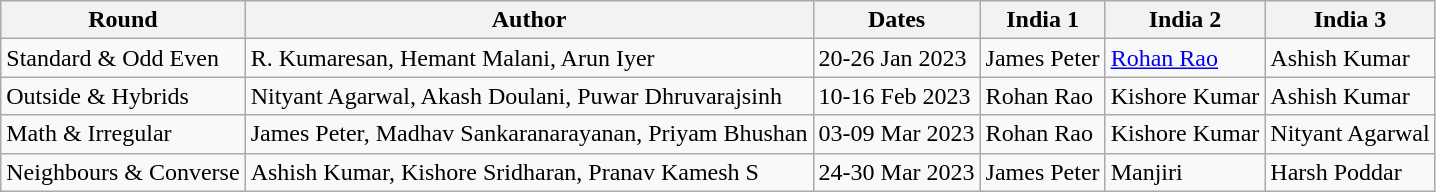<table class="wikitable">
<tr>
<th>Round</th>
<th>Author</th>
<th>Dates</th>
<th>India 1</th>
<th>India 2</th>
<th>India 3</th>
</tr>
<tr>
<td>Standard & Odd Even</td>
<td>R. Kumaresan, Hemant Malani, Arun Iyer</td>
<td>20-26 Jan 2023</td>
<td>James Peter</td>
<td><a href='#'>Rohan Rao</a></td>
<td>Ashish Kumar</td>
</tr>
<tr>
<td>Outside & Hybrids</td>
<td>Nityant Agarwal, Akash Doulani, Puwar Dhruvarajsinh</td>
<td>10-16 Feb 2023</td>
<td>Rohan Rao</td>
<td>Kishore Kumar</td>
<td>Ashish Kumar</td>
</tr>
<tr>
<td>Math & Irregular</td>
<td>James Peter, Madhav Sankaranarayanan, Priyam Bhushan</td>
<td>03-09 Mar 2023</td>
<td>Rohan Rao</td>
<td>Kishore Kumar</td>
<td>Nityant Agarwal</td>
</tr>
<tr>
<td>Neighbours & Converse</td>
<td>Ashish Kumar, Kishore Sridharan, Pranav Kamesh S</td>
<td>24-30 Mar 2023</td>
<td>James Peter</td>
<td>Manjiri</td>
<td>Harsh Poddar</td>
</tr>
</table>
